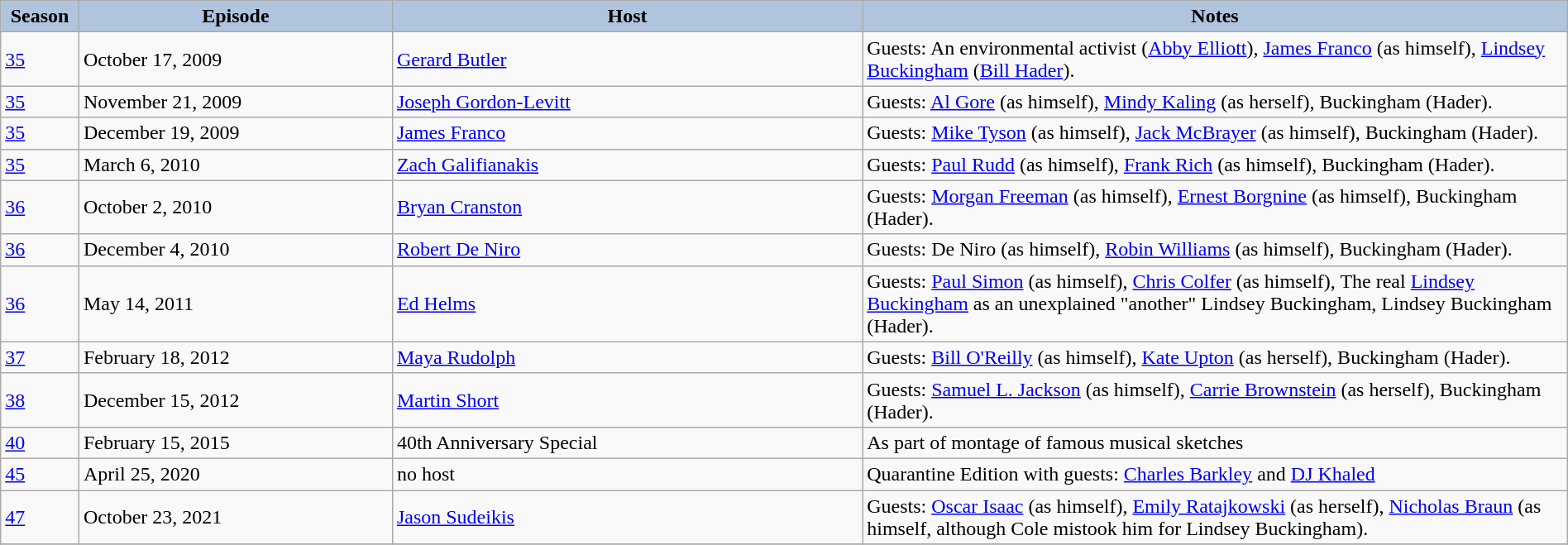<table class="wikitable" style="width:100%;">
<tr>
<th style="background:#B0C4DE;" width="5%">Season</th>
<th style="background:#B0C4DE;" width="20%">Episode</th>
<th style="background:#B0C4DE;" width="30%">Host</th>
<th style="background:#B0C4DE;" width="45%">Notes</th>
</tr>
<tr>
<td><a href='#'>35</a></td>
<td>October 17, 2009</td>
<td><a href='#'>Gerard Butler</a></td>
<td>Guests: An environmental activist (<a href='#'>Abby Elliott</a>), <a href='#'>James Franco</a> (as himself), <a href='#'>Lindsey Buckingham</a> (<a href='#'>Bill Hader</a>).</td>
</tr>
<tr>
<td><a href='#'>35</a></td>
<td>November 21, 2009</td>
<td><a href='#'>Joseph Gordon-Levitt</a></td>
<td>Guests: <a href='#'>Al Gore</a> (as himself), <a href='#'>Mindy Kaling</a> (as herself), Buckingham (Hader).</td>
</tr>
<tr>
<td><a href='#'>35</a></td>
<td>December 19, 2009</td>
<td><a href='#'>James Franco</a></td>
<td>Guests: <a href='#'>Mike Tyson</a> (as himself), <a href='#'>Jack McBrayer</a> (as himself), Buckingham (Hader).</td>
</tr>
<tr>
<td><a href='#'>35</a></td>
<td>March 6, 2010</td>
<td><a href='#'>Zach Galifianakis</a></td>
<td>Guests: <a href='#'>Paul Rudd</a> (as himself), <a href='#'>Frank Rich</a> (as himself), Buckingham (Hader).</td>
</tr>
<tr>
<td><a href='#'>36</a></td>
<td>October 2, 2010</td>
<td><a href='#'>Bryan Cranston</a></td>
<td>Guests: <a href='#'>Morgan Freeman</a> (as himself), <a href='#'>Ernest Borgnine</a> (as himself), Buckingham (Hader).</td>
</tr>
<tr>
<td><a href='#'>36</a></td>
<td>December 4, 2010</td>
<td><a href='#'>Robert De Niro</a></td>
<td>Guests: De Niro (as himself), <a href='#'>Robin Williams</a> (as himself), Buckingham (Hader).</td>
</tr>
<tr>
<td><a href='#'>36</a></td>
<td>May 14, 2011</td>
<td><a href='#'>Ed Helms</a></td>
<td>Guests: <a href='#'>Paul Simon</a> (as himself), <a href='#'>Chris Colfer</a> (as himself), The real <a href='#'>Lindsey Buckingham</a> as an unexplained "another" Lindsey Buckingham, Lindsey Buckingham (Hader).</td>
</tr>
<tr>
<td><a href='#'>37</a></td>
<td>February 18, 2012</td>
<td><a href='#'>Maya Rudolph</a></td>
<td>Guests: <a href='#'>Bill O'Reilly</a> (as himself), <a href='#'>Kate Upton</a> (as herself), Buckingham (Hader).</td>
</tr>
<tr>
<td><a href='#'>38</a></td>
<td>December 15, 2012</td>
<td><a href='#'>Martin Short</a></td>
<td>Guests: <a href='#'>Samuel L. Jackson</a> (as himself), <a href='#'>Carrie Brownstein</a> (as herself), Buckingham (Hader).</td>
</tr>
<tr>
<td><a href='#'>40</a></td>
<td>February 15, 2015</td>
<td>40th Anniversary Special</td>
<td>As part of montage of famous musical sketches</td>
</tr>
<tr>
<td><a href='#'>45</a></td>
<td>April 25, 2020</td>
<td>no host</td>
<td>Quarantine Edition with guests: <a href='#'>Charles Barkley</a> and <a href='#'>DJ Khaled</a></td>
</tr>
<tr>
<td><a href='#'>47</a></td>
<td>October 23, 2021</td>
<td><a href='#'>Jason Sudeikis</a></td>
<td>Guests: <a href='#'>Oscar Isaac</a> (as himself), <a href='#'>Emily Ratajkowski</a> (as herself), <a href='#'>Nicholas Braun</a> (as himself, although Cole mistook him for Lindsey Buckingham).</td>
</tr>
<tr>
</tr>
</table>
